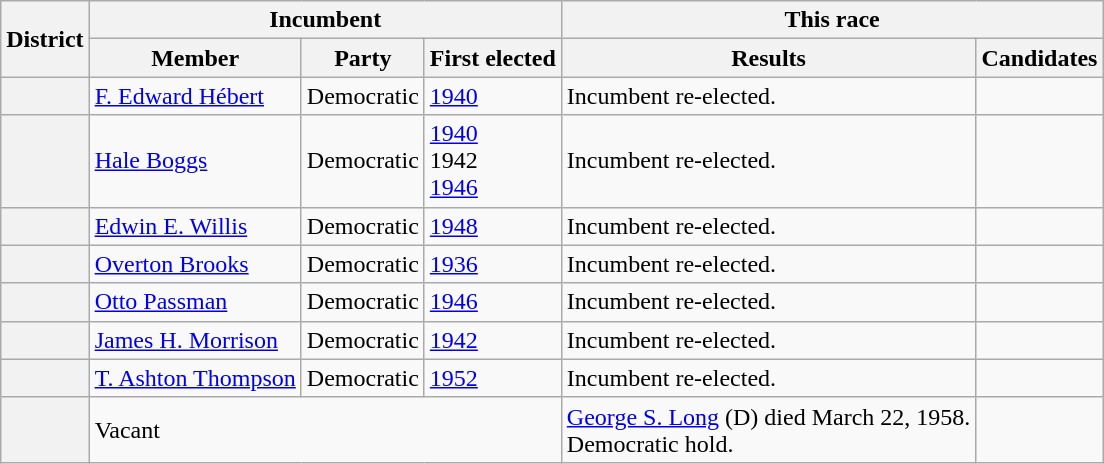<table class=wikitable>
<tr>
<th rowspan=2>District</th>
<th colspan=3>Incumbent</th>
<th colspan=2>This race</th>
</tr>
<tr>
<th>Member</th>
<th>Party</th>
<th>First elected</th>
<th>Results</th>
<th>Candidates</th>
</tr>
<tr>
<th></th>
<td><a href='#'>F. Edward Hébert</a></td>
<td>Democratic</td>
<td><a href='#'>1940</a></td>
<td>Incumbent re-elected.</td>
<td nowrap></td>
</tr>
<tr>
<th></th>
<td><a href='#'>Hale Boggs</a></td>
<td>Democratic</td>
<td><a href='#'>1940</a><br>1942 <br><a href='#'>1946</a></td>
<td>Incumbent re-elected.</td>
<td nowrap></td>
</tr>
<tr>
<th></th>
<td><a href='#'>Edwin E. Willis</a></td>
<td>Democratic</td>
<td><a href='#'>1948</a></td>
<td>Incumbent re-elected.</td>
<td nowrap></td>
</tr>
<tr>
<th></th>
<td><a href='#'>Overton Brooks</a></td>
<td>Democratic</td>
<td><a href='#'>1936</a></td>
<td>Incumbent re-elected.</td>
<td nowrap></td>
</tr>
<tr>
<th></th>
<td><a href='#'>Otto Passman</a></td>
<td>Democratic</td>
<td><a href='#'>1946</a></td>
<td>Incumbent re-elected.</td>
<td nowrap></td>
</tr>
<tr>
<th></th>
<td><a href='#'>James H. Morrison</a></td>
<td>Democratic</td>
<td><a href='#'>1942</a></td>
<td>Incumbent re-elected.</td>
<td nowrap></td>
</tr>
<tr>
<th></th>
<td><a href='#'>T. Ashton Thompson</a></td>
<td>Democratic</td>
<td><a href='#'>1952</a></td>
<td>Incumbent re-elected.</td>
<td nowrap></td>
</tr>
<tr>
<th></th>
<td colspan=3>Vacant</td>
<td><a href='#'>George S. Long</a> (D) died March 22, 1958.<br>Democratic hold.</td>
<td nowrap></td>
</tr>
</table>
